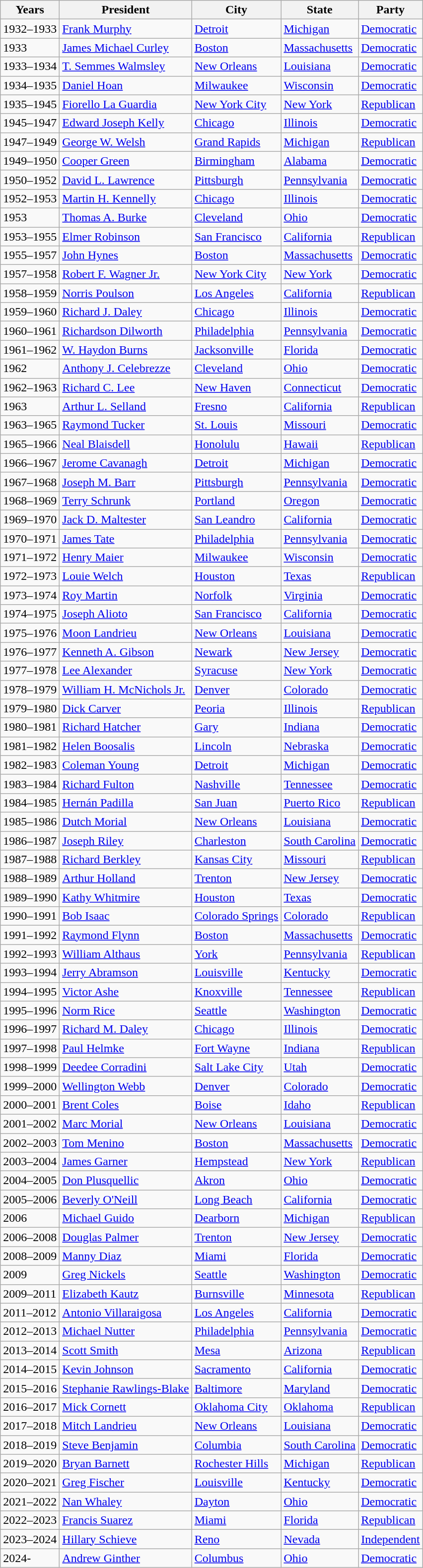<table class="wikitable sortable">
<tr>
<th>Years</th>
<th>President</th>
<th>City</th>
<th>State</th>
<th>Party</th>
</tr>
<tr>
<td>1932–1933</td>
<td><a href='#'>Frank Murphy</a></td>
<td><a href='#'>Detroit</a></td>
<td><a href='#'>Michigan</a></td>
<td><a href='#'>Democratic</a></td>
</tr>
<tr>
<td>1933</td>
<td><a href='#'>James Michael Curley</a></td>
<td><a href='#'>Boston</a></td>
<td><a href='#'>Massachusetts</a></td>
<td><a href='#'>Democratic</a></td>
</tr>
<tr>
<td>1933–1934</td>
<td><a href='#'>T. Semmes Walmsley</a></td>
<td><a href='#'>New Orleans</a></td>
<td><a href='#'>Louisiana</a></td>
<td><a href='#'>Democratic</a></td>
</tr>
<tr>
<td>1934–1935</td>
<td><a href='#'>Daniel Hoan</a></td>
<td><a href='#'>Milwaukee</a></td>
<td><a href='#'>Wisconsin</a></td>
<td><a href='#'>Democratic</a></td>
</tr>
<tr>
<td>1935–1945</td>
<td><a href='#'>Fiorello La Guardia</a></td>
<td><a href='#'>New York City</a></td>
<td><a href='#'>New York</a></td>
<td><a href='#'>Republican</a></td>
</tr>
<tr>
<td>1945–1947</td>
<td><a href='#'>Edward Joseph Kelly</a></td>
<td><a href='#'>Chicago</a></td>
<td><a href='#'>Illinois</a></td>
<td><a href='#'>Democratic</a></td>
</tr>
<tr>
<td>1947–1949</td>
<td><a href='#'>George W. Welsh</a></td>
<td><a href='#'>Grand Rapids</a></td>
<td><a href='#'>Michigan</a></td>
<td><a href='#'>Republican</a></td>
</tr>
<tr>
<td>1949–1950</td>
<td><a href='#'>Cooper Green</a></td>
<td><a href='#'>Birmingham</a></td>
<td><a href='#'>Alabama</a></td>
<td><a href='#'>Democratic</a></td>
</tr>
<tr>
<td>1950–1952</td>
<td><a href='#'>David L. Lawrence</a></td>
<td><a href='#'>Pittsburgh</a></td>
<td><a href='#'>Pennsylvania</a></td>
<td><a href='#'>Democratic</a></td>
</tr>
<tr>
<td>1952–1953</td>
<td><a href='#'>Martin H. Kennelly</a></td>
<td><a href='#'>Chicago</a></td>
<td><a href='#'>Illinois</a></td>
<td><a href='#'>Democratic</a></td>
</tr>
<tr>
<td>1953</td>
<td><a href='#'>Thomas A. Burke</a></td>
<td><a href='#'>Cleveland</a></td>
<td><a href='#'>Ohio</a></td>
<td><a href='#'>Democratic</a></td>
</tr>
<tr>
<td>1953–1955</td>
<td><a href='#'>Elmer Robinson</a></td>
<td><a href='#'>San Francisco</a></td>
<td><a href='#'>California</a></td>
<td><a href='#'>Republican</a></td>
</tr>
<tr>
<td>1955–1957</td>
<td><a href='#'>John Hynes</a></td>
<td><a href='#'>Boston</a></td>
<td><a href='#'>Massachusetts</a></td>
<td><a href='#'>Democratic</a></td>
</tr>
<tr>
<td>1957–1958</td>
<td><a href='#'>Robert F. Wagner Jr.</a></td>
<td><a href='#'>New York City</a></td>
<td><a href='#'>New York</a></td>
<td><a href='#'>Democratic</a></td>
</tr>
<tr>
<td>1958–1959</td>
<td><a href='#'>Norris Poulson</a></td>
<td><a href='#'>Los Angeles</a></td>
<td><a href='#'>California</a></td>
<td><a href='#'>Republican</a></td>
</tr>
<tr>
<td>1959–1960</td>
<td><a href='#'>Richard J. Daley</a></td>
<td><a href='#'>Chicago</a></td>
<td><a href='#'>Illinois</a></td>
<td><a href='#'>Democratic</a></td>
</tr>
<tr>
<td>1960–1961</td>
<td><a href='#'>Richardson Dilworth</a></td>
<td><a href='#'>Philadelphia</a></td>
<td><a href='#'>Pennsylvania</a></td>
<td><a href='#'>Democratic</a></td>
</tr>
<tr>
<td>1961–1962</td>
<td><a href='#'>W. Haydon Burns</a></td>
<td><a href='#'>Jacksonville</a></td>
<td><a href='#'>Florida</a></td>
<td><a href='#'>Democratic</a></td>
</tr>
<tr>
<td>1962</td>
<td><a href='#'>Anthony J. Celebrezze</a></td>
<td><a href='#'>Cleveland</a></td>
<td><a href='#'>Ohio</a></td>
<td><a href='#'>Democratic</a></td>
</tr>
<tr>
<td>1962–1963</td>
<td><a href='#'>Richard C. Lee</a></td>
<td><a href='#'>New Haven</a></td>
<td><a href='#'>Connecticut</a></td>
<td><a href='#'>Democratic</a></td>
</tr>
<tr>
<td>1963</td>
<td><a href='#'>Arthur L. Selland</a></td>
<td><a href='#'>Fresno</a></td>
<td><a href='#'>California</a></td>
<td><a href='#'>Republican</a></td>
</tr>
<tr>
<td>1963–1965</td>
<td><a href='#'>Raymond Tucker</a></td>
<td><a href='#'>St. Louis</a></td>
<td><a href='#'>Missouri</a></td>
<td><a href='#'>Democratic</a></td>
</tr>
<tr>
<td>1965–1966</td>
<td><a href='#'>Neal Blaisdell</a></td>
<td><a href='#'>Honolulu</a></td>
<td><a href='#'>Hawaii</a></td>
<td><a href='#'>Republican</a></td>
</tr>
<tr>
<td>1966–1967</td>
<td><a href='#'>Jerome Cavanagh</a></td>
<td><a href='#'>Detroit</a></td>
<td><a href='#'>Michigan</a></td>
<td><a href='#'>Democratic</a></td>
</tr>
<tr>
<td>1967–1968</td>
<td><a href='#'>Joseph M. Barr</a></td>
<td><a href='#'>Pittsburgh</a></td>
<td><a href='#'>Pennsylvania</a></td>
<td><a href='#'>Democratic</a></td>
</tr>
<tr>
<td>1968–1969</td>
<td><a href='#'>Terry Schrunk</a></td>
<td><a href='#'>Portland</a></td>
<td><a href='#'>Oregon</a></td>
<td><a href='#'>Democratic</a></td>
</tr>
<tr>
<td>1969–1970</td>
<td><a href='#'>Jack D. Maltester</a></td>
<td><a href='#'>San Leandro</a></td>
<td><a href='#'>California</a></td>
<td><a href='#'>Democratic</a></td>
</tr>
<tr>
<td>1970–1971</td>
<td><a href='#'>James Tate</a></td>
<td><a href='#'>Philadelphia</a></td>
<td><a href='#'>Pennsylvania</a></td>
<td><a href='#'>Democratic</a></td>
</tr>
<tr>
<td>1971–1972</td>
<td><a href='#'>Henry Maier</a></td>
<td><a href='#'>Milwaukee</a></td>
<td><a href='#'>Wisconsin</a></td>
<td><a href='#'>Democratic</a></td>
</tr>
<tr>
<td>1972–1973</td>
<td><a href='#'>Louie Welch</a></td>
<td><a href='#'>Houston</a></td>
<td><a href='#'>Texas</a></td>
<td><a href='#'>Republican</a></td>
</tr>
<tr>
<td>1973–1974</td>
<td><a href='#'>Roy Martin</a></td>
<td><a href='#'>Norfolk</a></td>
<td><a href='#'>Virginia</a></td>
<td><a href='#'>Democratic</a></td>
</tr>
<tr>
<td>1974–1975</td>
<td><a href='#'>Joseph Alioto</a></td>
<td><a href='#'>San Francisco</a></td>
<td><a href='#'>California</a></td>
<td><a href='#'>Democratic</a></td>
</tr>
<tr>
<td>1975–1976</td>
<td><a href='#'>Moon Landrieu</a></td>
<td><a href='#'>New Orleans</a></td>
<td><a href='#'>Louisiana</a></td>
<td><a href='#'>Democratic</a></td>
</tr>
<tr>
<td>1976–1977</td>
<td><a href='#'>Kenneth A. Gibson</a></td>
<td><a href='#'>Newark</a></td>
<td><a href='#'>New Jersey</a></td>
<td><a href='#'>Democratic</a></td>
</tr>
<tr>
<td>1977–1978</td>
<td><a href='#'>Lee Alexander</a></td>
<td><a href='#'>Syracuse</a></td>
<td><a href='#'>New York</a></td>
<td><a href='#'>Democratic</a></td>
</tr>
<tr>
<td>1978–1979</td>
<td><a href='#'>William H. McNichols Jr.</a></td>
<td><a href='#'>Denver</a></td>
<td><a href='#'>Colorado</a></td>
<td><a href='#'>Democratic</a></td>
</tr>
<tr>
<td>1979–1980</td>
<td><a href='#'>Dick Carver</a></td>
<td><a href='#'>Peoria</a></td>
<td><a href='#'>Illinois</a></td>
<td><a href='#'>Republican</a></td>
</tr>
<tr>
<td>1980–1981</td>
<td><a href='#'>Richard Hatcher</a></td>
<td><a href='#'>Gary</a></td>
<td><a href='#'>Indiana</a></td>
<td><a href='#'>Democratic</a></td>
</tr>
<tr>
<td>1981–1982</td>
<td><a href='#'>Helen Boosalis</a></td>
<td><a href='#'>Lincoln</a></td>
<td><a href='#'>Nebraska</a></td>
<td><a href='#'>Democratic</a></td>
</tr>
<tr>
<td>1982–1983</td>
<td><a href='#'>Coleman Young</a></td>
<td><a href='#'>Detroit</a></td>
<td><a href='#'>Michigan</a></td>
<td><a href='#'>Democratic</a></td>
</tr>
<tr>
<td>1983–1984</td>
<td><a href='#'>Richard Fulton</a></td>
<td><a href='#'>Nashville</a></td>
<td><a href='#'>Tennessee</a></td>
<td><a href='#'>Democratic</a></td>
</tr>
<tr>
<td>1984–1985</td>
<td><a href='#'>Hernán Padilla</a></td>
<td><a href='#'>San Juan</a></td>
<td><a href='#'>Puerto Rico</a></td>
<td><a href='#'>Republican</a></td>
</tr>
<tr>
<td>1985–1986</td>
<td><a href='#'>Dutch Morial</a></td>
<td><a href='#'>New Orleans</a></td>
<td><a href='#'>Louisiana</a></td>
<td><a href='#'>Democratic</a></td>
</tr>
<tr>
<td>1986–1987</td>
<td><a href='#'>Joseph Riley</a></td>
<td><a href='#'>Charleston</a></td>
<td><a href='#'>South Carolina</a></td>
<td><a href='#'>Democratic</a></td>
</tr>
<tr>
<td>1987–1988</td>
<td><a href='#'>Richard Berkley</a></td>
<td><a href='#'>Kansas City</a></td>
<td><a href='#'>Missouri</a></td>
<td><a href='#'>Republican</a></td>
</tr>
<tr>
<td>1988–1989</td>
<td><a href='#'>Arthur Holland</a></td>
<td><a href='#'>Trenton</a></td>
<td><a href='#'>New Jersey</a></td>
<td><a href='#'>Democratic</a></td>
</tr>
<tr>
<td>1989–1990</td>
<td><a href='#'>Kathy Whitmire</a></td>
<td><a href='#'>Houston</a></td>
<td><a href='#'>Texas</a></td>
<td><a href='#'>Democratic</a></td>
</tr>
<tr>
<td>1990–1991</td>
<td><a href='#'>Bob Isaac</a></td>
<td><a href='#'>Colorado Springs</a></td>
<td><a href='#'>Colorado</a></td>
<td><a href='#'>Republican</a></td>
</tr>
<tr>
<td>1991–1992</td>
<td><a href='#'>Raymond Flynn</a></td>
<td><a href='#'>Boston</a></td>
<td><a href='#'>Massachusetts</a></td>
<td><a href='#'>Democratic</a></td>
</tr>
<tr>
<td>1992–1993</td>
<td><a href='#'>William Althaus</a></td>
<td><a href='#'>York</a></td>
<td><a href='#'>Pennsylvania</a></td>
<td><a href='#'>Republican</a></td>
</tr>
<tr>
<td>1993–1994</td>
<td><a href='#'>Jerry Abramson</a></td>
<td><a href='#'>Louisville</a></td>
<td><a href='#'>Kentucky</a></td>
<td><a href='#'>Democratic</a></td>
</tr>
<tr>
<td>1994–1995</td>
<td><a href='#'>Victor Ashe</a></td>
<td><a href='#'>Knoxville</a></td>
<td><a href='#'>Tennessee</a></td>
<td><a href='#'>Republican</a></td>
</tr>
<tr>
<td>1995–1996</td>
<td><a href='#'>Norm Rice</a></td>
<td><a href='#'>Seattle</a></td>
<td><a href='#'>Washington</a></td>
<td><a href='#'>Democratic</a></td>
</tr>
<tr>
<td>1996–1997</td>
<td><a href='#'>Richard M. Daley</a></td>
<td><a href='#'>Chicago</a></td>
<td><a href='#'>Illinois</a></td>
<td><a href='#'>Democratic</a></td>
</tr>
<tr>
<td>1997–1998</td>
<td><a href='#'>Paul Helmke</a></td>
<td><a href='#'>Fort Wayne</a></td>
<td><a href='#'>Indiana</a></td>
<td><a href='#'>Republican</a></td>
</tr>
<tr>
<td>1998–1999</td>
<td><a href='#'>Deedee Corradini</a></td>
<td><a href='#'>Salt Lake City</a></td>
<td><a href='#'>Utah</a></td>
<td><a href='#'>Democratic</a></td>
</tr>
<tr>
<td>1999–2000</td>
<td><a href='#'>Wellington Webb</a></td>
<td><a href='#'>Denver</a></td>
<td><a href='#'>Colorado</a></td>
<td><a href='#'>Democratic</a></td>
</tr>
<tr>
<td>2000–2001</td>
<td><a href='#'>Brent Coles</a></td>
<td><a href='#'>Boise</a></td>
<td><a href='#'>Idaho</a></td>
<td><a href='#'>Republican</a></td>
</tr>
<tr>
<td>2001–2002</td>
<td><a href='#'>Marc Morial</a></td>
<td><a href='#'>New Orleans</a></td>
<td><a href='#'>Louisiana</a></td>
<td><a href='#'>Democratic</a></td>
</tr>
<tr>
<td>2002–2003</td>
<td><a href='#'>Tom Menino</a></td>
<td><a href='#'>Boston</a></td>
<td><a href='#'>Massachusetts</a></td>
<td><a href='#'>Democratic</a></td>
</tr>
<tr>
<td>2003–2004</td>
<td><a href='#'>James Garner</a></td>
<td><a href='#'>Hempstead</a></td>
<td><a href='#'>New York</a></td>
<td><a href='#'>Republican</a></td>
</tr>
<tr>
<td>2004–2005</td>
<td><a href='#'>Don Plusquellic</a></td>
<td><a href='#'>Akron</a></td>
<td><a href='#'>Ohio</a></td>
<td><a href='#'>Democratic</a></td>
</tr>
<tr>
<td>2005–2006</td>
<td><a href='#'>Beverly O'Neill</a></td>
<td><a href='#'>Long Beach</a></td>
<td><a href='#'>California</a></td>
<td><a href='#'>Democratic</a></td>
</tr>
<tr>
<td>2006</td>
<td><a href='#'>Michael Guido</a></td>
<td><a href='#'>Dearborn</a></td>
<td><a href='#'>Michigan</a></td>
<td><a href='#'>Republican</a></td>
</tr>
<tr>
<td>2006–2008</td>
<td><a href='#'>Douglas Palmer</a></td>
<td><a href='#'>Trenton</a></td>
<td><a href='#'>New Jersey</a></td>
<td><a href='#'>Democratic</a></td>
</tr>
<tr>
<td>2008–2009</td>
<td><a href='#'>Manny Diaz</a></td>
<td><a href='#'>Miami</a></td>
<td><a href='#'>Florida</a></td>
<td><a href='#'>Democratic</a></td>
</tr>
<tr>
<td>2009</td>
<td><a href='#'>Greg Nickels</a></td>
<td><a href='#'>Seattle</a></td>
<td><a href='#'>Washington</a></td>
<td><a href='#'>Democratic</a></td>
</tr>
<tr>
<td>2009–2011</td>
<td><a href='#'>Elizabeth Kautz</a></td>
<td><a href='#'>Burnsville</a></td>
<td><a href='#'>Minnesota</a></td>
<td><a href='#'>Republican</a></td>
</tr>
<tr>
<td>2011–2012</td>
<td><a href='#'>Antonio Villaraigosa</a></td>
<td><a href='#'>Los Angeles</a></td>
<td><a href='#'>California</a></td>
<td><a href='#'>Democratic</a></td>
</tr>
<tr>
<td>2012–2013</td>
<td><a href='#'>Michael Nutter</a></td>
<td><a href='#'>Philadelphia</a></td>
<td><a href='#'>Pennsylvania</a></td>
<td><a href='#'>Democratic</a></td>
</tr>
<tr>
<td>2013–2014</td>
<td><a href='#'>Scott Smith</a></td>
<td><a href='#'>Mesa</a></td>
<td><a href='#'>Arizona</a></td>
<td><a href='#'>Republican</a></td>
</tr>
<tr>
<td>2014–2015</td>
<td><a href='#'>Kevin Johnson</a></td>
<td><a href='#'>Sacramento</a></td>
<td><a href='#'>California</a></td>
<td><a href='#'>Democratic</a></td>
</tr>
<tr>
<td>2015–2016</td>
<td><a href='#'>Stephanie Rawlings-Blake</a></td>
<td><a href='#'>Baltimore</a></td>
<td><a href='#'>Maryland</a></td>
<td><a href='#'>Democratic</a></td>
</tr>
<tr>
<td>2016–2017</td>
<td><a href='#'>Mick Cornett</a></td>
<td><a href='#'>Oklahoma City</a></td>
<td><a href='#'>Oklahoma</a></td>
<td><a href='#'>Republican</a></td>
</tr>
<tr>
<td>2017–2018</td>
<td><a href='#'>Mitch Landrieu</a></td>
<td><a href='#'>New Orleans</a></td>
<td><a href='#'>Louisiana</a></td>
<td><a href='#'>Democratic</a></td>
</tr>
<tr>
<td>2018–2019</td>
<td><a href='#'>Steve Benjamin</a></td>
<td><a href='#'>Columbia</a></td>
<td><a href='#'>South Carolina</a></td>
<td><a href='#'>Democratic</a></td>
</tr>
<tr>
<td>2019–2020</td>
<td><a href='#'>Bryan Barnett</a></td>
<td><a href='#'>Rochester Hills</a></td>
<td><a href='#'>Michigan</a></td>
<td><a href='#'>Republican</a></td>
</tr>
<tr>
<td>2020–2021</td>
<td><a href='#'>Greg Fischer</a></td>
<td><a href='#'>Louisville</a></td>
<td><a href='#'>Kentucky</a></td>
<td><a href='#'>Democratic</a></td>
</tr>
<tr>
<td>2021–2022</td>
<td><a href='#'>Nan Whaley</a></td>
<td><a href='#'>Dayton</a></td>
<td><a href='#'>Ohio</a></td>
<td><a href='#'>Democratic</a></td>
</tr>
<tr>
<td>2022–2023</td>
<td><a href='#'>Francis Suarez</a></td>
<td><a href='#'>Miami</a></td>
<td><a href='#'>Florida</a></td>
<td><a href='#'>Republican</a></td>
</tr>
<tr>
<td>2023–2024</td>
<td><a href='#'>Hillary Schieve</a></td>
<td><a href='#'>Reno</a></td>
<td><a href='#'>Nevada</a></td>
<td><a href='#'>Independent</a></td>
</tr>
<tr>
<td>2024-</td>
<td><a href='#'>Andrew Ginther </a></td>
<td><a href='#'>Columbus</a></td>
<td><a href='#'>Ohio</a></td>
<td><a href='#'>Democratic</a></td>
</tr>
</table>
